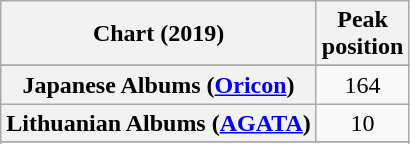<table class="wikitable sortable plainrowheaders" style="text-align:center">
<tr>
<th scope="col">Chart (2019)</th>
<th scope="col">Peak<br>position</th>
</tr>
<tr>
</tr>
<tr>
</tr>
<tr>
</tr>
<tr>
</tr>
<tr>
</tr>
<tr>
</tr>
<tr>
</tr>
<tr>
</tr>
<tr>
</tr>
<tr>
</tr>
<tr>
</tr>
<tr>
<th scope="row">Japanese Albums (<a href='#'>Oricon</a>)</th>
<td>164</td>
</tr>
<tr>
<th scope="row">Lithuanian Albums (<a href='#'>AGATA</a>)</th>
<td>10</td>
</tr>
<tr>
</tr>
<tr>
</tr>
<tr>
</tr>
<tr>
</tr>
<tr>
</tr>
<tr>
</tr>
<tr>
</tr>
</table>
